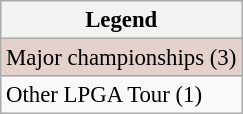<table class="wikitable" style="font-size:95%;">
<tr>
<th>Legend</th>
</tr>
<tr style="background:#e5d1cb;">
<td>Major championships (3)</td>
</tr>
<tr>
<td>Other LPGA Tour (1)</td>
</tr>
</table>
